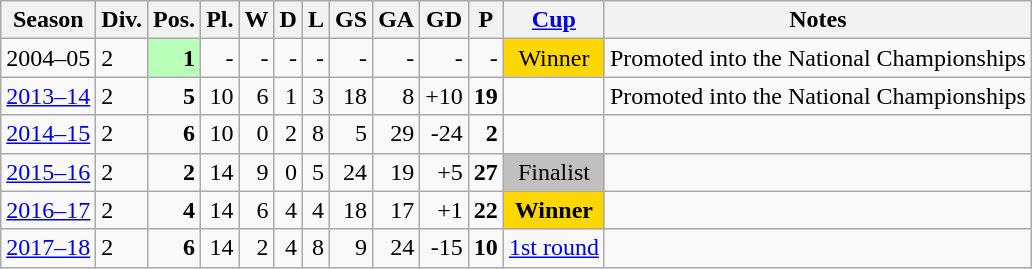<table class="wikitable">
<tr style="background:#efefef;">
<th>Season</th>
<th>Div.</th>
<th>Pos.</th>
<th>Pl.</th>
<th>W</th>
<th>D</th>
<th>L</th>
<th>GS</th>
<th>GA</th>
<th>GD</th>
<th>P</th>
<th><a href='#'>Cup</a></th>
<th>Notes</th>
</tr>
<tr>
<td>2004–05</td>
<td>2</td>
<td align=right bgcolor=#B9FFB9><strong>1</strong></td>
<td align=right>-</td>
<td align=right>-</td>
<td align=right>-</td>
<td align=right>-</td>
<td align=right>-</td>
<td align=right>-</td>
<td align=right>-</td>
<td align=right>-</td>
<td align=center bgcolor=gold>Winner</td>
<td>Promoted into the National Championships</td>
</tr>
<tr>
<td><a href='#'>2013–14</a></td>
<td>2</td>
<td align=right><strong>5</strong></td>
<td align=right>10</td>
<td align=right>6</td>
<td align=right>1</td>
<td align=right>3</td>
<td align=right>18</td>
<td align=right>8</td>
<td align=right>+10</td>
<td align=right><strong>19</strong></td>
<td></td>
<td>Promoted into the National Championships</td>
</tr>
<tr>
<td><a href='#'>2014–15</a></td>
<td>2</td>
<td align=right><strong>6</strong></td>
<td align=right>10</td>
<td align=right>0</td>
<td align=right>2</td>
<td align=right>8</td>
<td align=right>5</td>
<td align=right>29</td>
<td align=right>-24</td>
<td align=right><strong>2</strong></td>
<td></td>
<td></td>
</tr>
<tr>
<td><a href='#'>2015–16</a></td>
<td>2</td>
<td align=right><strong>2</strong></td>
<td align=right>14</td>
<td align=right>9</td>
<td align=right>0</td>
<td align=right>5</td>
<td align=right>24</td>
<td align=right>19</td>
<td align=right>+5</td>
<td align=right><strong>27</strong></td>
<td align=center bgcolor=silver>Finalist</td>
<td></td>
</tr>
<tr>
<td><a href='#'>2016–17</a></td>
<td>2</td>
<td align=right><strong>4</strong></td>
<td align=right>14</td>
<td align=right>6</td>
<td align=right>4</td>
<td align=right>4</td>
<td align=right>18</td>
<td align=right>17</td>
<td align=right>+1</td>
<td align=right><strong>22</strong></td>
<td align=center bgcolor=gold><strong>Winner</strong></td>
<td></td>
</tr>
<tr>
<td><a href='#'>2017–18</a></td>
<td>2</td>
<td align=right><strong>6</strong></td>
<td align=right>14</td>
<td align=right>2</td>
<td align=right>4</td>
<td align=right>8</td>
<td align=right>9</td>
<td align=right>24</td>
<td align=right>-15</td>
<td align=right><strong>10</strong></td>
<td align=center><a href='#'>1st round</a></td>
<td></td>
</tr>
</table>
